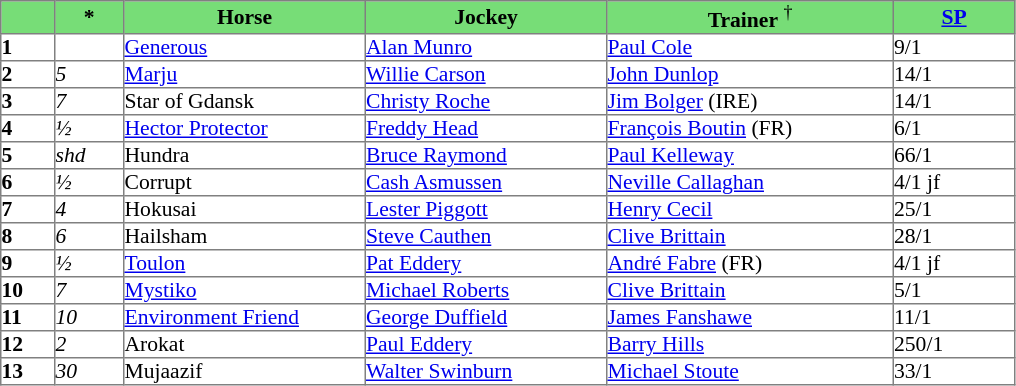<table border="1" cellpadding="0" style="border-collapse: collapse; font-size:90%">
<tr bgcolor="#77dd77" align="center">
<td width="35px"></td>
<td width="45px"><strong>*</strong></td>
<td width="160px"><strong>Horse</strong></td>
<td width="160px"><strong>Jockey</strong></td>
<td width="190px"><strong>Trainer</strong> <sup>†</sup></td>
<td width="80px"><strong><a href='#'>SP</a></strong></td>
</tr>
<tr>
<td><strong>1</strong></td>
<td></td>
<td><a href='#'>Generous</a></td>
<td><a href='#'>Alan Munro</a></td>
<td><a href='#'>Paul Cole</a></td>
<td>9/1</td>
</tr>
<tr>
<td><strong>2</strong></td>
<td><em>5</em></td>
<td><a href='#'>Marju</a></td>
<td><a href='#'>Willie Carson</a></td>
<td><a href='#'>John Dunlop</a></td>
<td>14/1</td>
</tr>
<tr>
<td><strong>3</strong></td>
<td><em>7</em></td>
<td>Star of Gdansk</td>
<td><a href='#'>Christy Roche</a></td>
<td><a href='#'>Jim Bolger</a> (IRE)</td>
<td>14/1</td>
</tr>
<tr>
<td><strong>4</strong></td>
<td><em>½</em></td>
<td><a href='#'>Hector Protector</a></td>
<td><a href='#'>Freddy Head</a></td>
<td><a href='#'>François Boutin</a> (FR)</td>
<td>6/1</td>
</tr>
<tr>
<td><strong>5</strong></td>
<td><em>shd</em></td>
<td>Hundra</td>
<td><a href='#'>Bruce Raymond</a></td>
<td><a href='#'>Paul Kelleway</a></td>
<td>66/1</td>
</tr>
<tr>
<td><strong>6</strong></td>
<td><em>½</em></td>
<td>Corrupt</td>
<td><a href='#'>Cash Asmussen</a></td>
<td><a href='#'>Neville Callaghan</a></td>
<td>4/1 jf</td>
</tr>
<tr>
<td><strong>7</strong></td>
<td><em>4</em></td>
<td>Hokusai</td>
<td><a href='#'>Lester Piggott</a></td>
<td><a href='#'>Henry Cecil</a></td>
<td>25/1</td>
</tr>
<tr>
<td><strong>8</strong></td>
<td><em>6</em></td>
<td>Hailsham</td>
<td><a href='#'>Steve Cauthen</a></td>
<td><a href='#'>Clive Brittain</a></td>
<td>28/1</td>
</tr>
<tr>
<td><strong>9</strong></td>
<td><em>½</em></td>
<td><a href='#'>Toulon</a></td>
<td><a href='#'>Pat Eddery</a></td>
<td><a href='#'>André Fabre</a> (FR)</td>
<td>4/1 jf</td>
</tr>
<tr>
<td><strong>10</strong></td>
<td><em>7</em></td>
<td><a href='#'>Mystiko</a></td>
<td><a href='#'>Michael Roberts</a></td>
<td><a href='#'>Clive Brittain</a></td>
<td>5/1</td>
</tr>
<tr>
<td><strong>11</strong></td>
<td><em>10</em></td>
<td><a href='#'>Environment Friend</a></td>
<td><a href='#'>George Duffield</a></td>
<td><a href='#'>James Fanshawe</a></td>
<td>11/1</td>
</tr>
<tr>
<td><strong>12</strong></td>
<td><em>2</em></td>
<td>Arokat</td>
<td><a href='#'>Paul Eddery</a></td>
<td><a href='#'>Barry Hills</a></td>
<td>250/1</td>
</tr>
<tr>
<td><strong>13</strong></td>
<td><em>30</em></td>
<td>Mujaazif</td>
<td><a href='#'>Walter Swinburn</a></td>
<td><a href='#'>Michael Stoute</a></td>
<td>33/1</td>
</tr>
</table>
